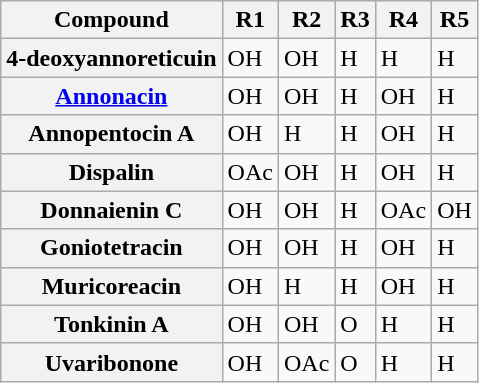<table class="wikitable">
<tr>
<th scope="col">Compound</th>
<th scope="col">R1</th>
<th scope="col">R2</th>
<th scope="col">R3</th>
<th scope="col">R4</th>
<th scope="col">R5</th>
</tr>
<tr>
<th scope="row">4-deoxyannoreticuin</th>
<td>OH</td>
<td>OH</td>
<td>H</td>
<td>H</td>
<td>H</td>
</tr>
<tr>
<th scope="row"><a href='#'>Annonacin</a></th>
<td>OH</td>
<td>OH</td>
<td>H</td>
<td>OH</td>
<td>H</td>
</tr>
<tr>
<th scope="row">Annopentocin A</th>
<td>OH</td>
<td>H</td>
<td>H</td>
<td>OH</td>
<td>H</td>
</tr>
<tr>
<th scope="row">Dispalin</th>
<td>OAc</td>
<td>OH</td>
<td>H</td>
<td>OH</td>
<td>H</td>
</tr>
<tr>
<th scope="row">Donnaienin C</th>
<td>OH</td>
<td>OH</td>
<td>H</td>
<td>OAc</td>
<td>OH</td>
</tr>
<tr>
<th scope="row">Goniotetracin</th>
<td>OH</td>
<td>OH</td>
<td>H</td>
<td>OH</td>
<td>H</td>
</tr>
<tr>
<th scope="row">Muricoreacin</th>
<td>OH</td>
<td>H</td>
<td>H</td>
<td>OH</td>
<td>H</td>
</tr>
<tr>
<th scope="row">Tonkinin A</th>
<td>OH</td>
<td>OH</td>
<td>O</td>
<td>H</td>
<td>H</td>
</tr>
<tr>
<th scope="row">Uvaribonone</th>
<td>OH</td>
<td>OAc</td>
<td>O</td>
<td>H</td>
<td>H</td>
</tr>
</table>
